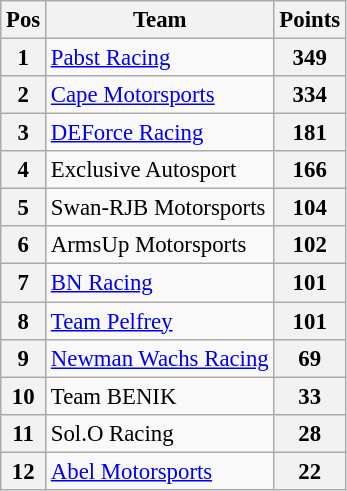<table class="wikitable" style="font-size: 95%;">
<tr>
<th>Pos</th>
<th>Team</th>
<th>Points</th>
</tr>
<tr>
<th>1</th>
<td><a href='#'>Pabst Racing</a></td>
<th>349</th>
</tr>
<tr>
<th>2</th>
<td><a href='#'>Cape Motorsports</a></td>
<th>334</th>
</tr>
<tr>
<th>3</th>
<td><a href='#'>DEForce Racing</a></td>
<th>181</th>
</tr>
<tr>
<th>4</th>
<td>Exclusive Autosport</td>
<th>166</th>
</tr>
<tr>
<th>5</th>
<td>Swan-RJB Motorsports</td>
<th>104</th>
</tr>
<tr>
<th>6</th>
<td>ArmsUp Motorsports</td>
<th>102</th>
</tr>
<tr>
<th>7</th>
<td><a href='#'>BN Racing</a></td>
<th>101</th>
</tr>
<tr>
<th>8</th>
<td><a href='#'>Team Pelfrey</a></td>
<th>101</th>
</tr>
<tr>
<th>9</th>
<td><a href='#'>Newman Wachs Racing</a></td>
<th>69</th>
</tr>
<tr>
<th>10</th>
<td>Team BENIK</td>
<th>33</th>
</tr>
<tr>
<th>11</th>
<td>Sol.O Racing</td>
<th>28</th>
</tr>
<tr>
<th>12</th>
<td><a href='#'>Abel Motorsports</a></td>
<th>22</th>
</tr>
</table>
